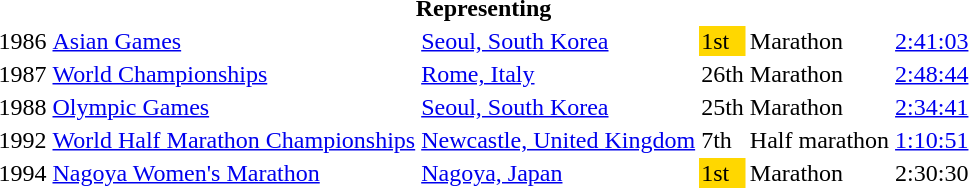<table>
<tr>
<th colspan="6">Representing </th>
</tr>
<tr>
<td>1986</td>
<td><a href='#'>Asian Games</a></td>
<td><a href='#'>Seoul, South Korea</a></td>
<td bgcolor="gold">1st</td>
<td>Marathon</td>
<td><a href='#'>2:41:03</a></td>
</tr>
<tr>
<td>1987</td>
<td><a href='#'>World Championships</a></td>
<td><a href='#'>Rome, Italy</a></td>
<td>26th</td>
<td>Marathon</td>
<td><a href='#'>2:48:44</a></td>
</tr>
<tr>
<td>1988</td>
<td><a href='#'>Olympic Games</a></td>
<td><a href='#'>Seoul, South Korea</a></td>
<td>25th</td>
<td>Marathon</td>
<td><a href='#'>2:34:41</a></td>
</tr>
<tr>
<td>1992</td>
<td><a href='#'>World Half Marathon Championships</a></td>
<td><a href='#'>Newcastle, United Kingdom</a></td>
<td>7th</td>
<td>Half marathon</td>
<td><a href='#'>1:10:51</a></td>
</tr>
<tr>
<td>1994</td>
<td><a href='#'>Nagoya Women's Marathon</a></td>
<td><a href='#'>Nagoya, Japan</a></td>
<td bgcolor=gold>1st</td>
<td>Marathon</td>
<td>2:30:30</td>
</tr>
</table>
